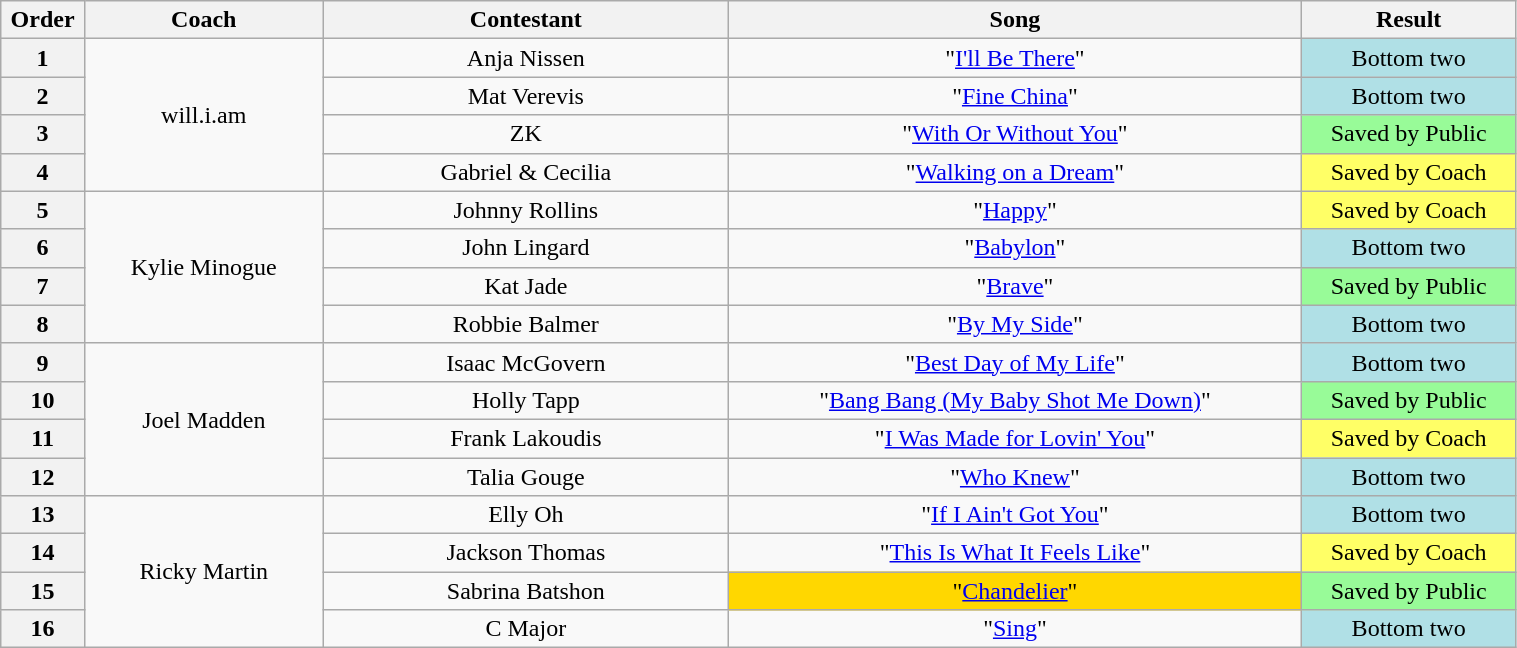<table class="wikitable" style="text-align:center; width:80%;">
<tr>
<th width="1%">Order</th>
<th width="10%">Coach</th>
<th width="17%">Contestant</th>
<th width="24%">Song</th>
<th width="9%">Result</th>
</tr>
<tr>
<th scope="row">1</th>
<td rowspan="4">will.i.am</td>
<td>Anja Nissen</td>
<td>"<a href='#'>I'll Be There</a>"</td>
<td style="background:#B0E0E6;">Bottom two</td>
</tr>
<tr>
<th scope="row">2</th>
<td>Mat Verevis</td>
<td>"<a href='#'>Fine China</a>"</td>
<td style="background:#B0E0E6;">Bottom two</td>
</tr>
<tr>
<th scope="row">3</th>
<td>ZK</td>
<td>"<a href='#'>With Or Without You</a>"</td>
<td style="background:palegreen">Saved by Public</td>
</tr>
<tr>
<th scope="row">4</th>
<td>Gabriel & Cecilia</td>
<td>"<a href='#'>Walking on a Dream</a>"</td>
<td style="background:#FFFF66;">Saved by Coach</td>
</tr>
<tr>
<th scope="row">5</th>
<td rowspan="4">Kylie Minogue</td>
<td>Johnny Rollins</td>
<td>"<a href='#'>Happy</a>"</td>
<td style="background:#FFFF66;">Saved by Coach</td>
</tr>
<tr>
<th scope="row">6</th>
<td>John Lingard</td>
<td>"<a href='#'>Babylon</a>"</td>
<td style="background:#B0E0E6;">Bottom two</td>
</tr>
<tr>
<th scope="row">7</th>
<td>Kat Jade</td>
<td>"<a href='#'>Brave</a>"</td>
<td style="background:palegreen">Saved by Public</td>
</tr>
<tr>
<th scope="row">8</th>
<td>Robbie Balmer</td>
<td>"<a href='#'>By My Side</a>"</td>
<td style="background:#B0E0E6;">Bottom two</td>
</tr>
<tr>
<th scope="row">9</th>
<td rowspan="4">Joel Madden</td>
<td>Isaac McGovern</td>
<td>"<a href='#'>Best Day of My Life</a>"</td>
<td style="background:#B0E0E6;">Bottom two</td>
</tr>
<tr>
<th scope="row">10</th>
<td>Holly Tapp</td>
<td>"<a href='#'>Bang Bang (My Baby Shot Me Down)</a>"</td>
<td style="background:palegreen">Saved by Public</td>
</tr>
<tr>
<th scope="row">11</th>
<td>Frank Lakoudis</td>
<td>"<a href='#'>I Was Made for Lovin' You</a>"</td>
<td style="background:#FFFF66;">Saved by Coach</td>
</tr>
<tr>
<th scope="row">12</th>
<td>Talia Gouge</td>
<td>"<a href='#'>Who Knew</a>"</td>
<td style="background:#B0E0E6;">Bottom two</td>
</tr>
<tr>
<th scope="row">13</th>
<td rowspan="4">Ricky Martin</td>
<td>Elly Oh</td>
<td>"<a href='#'>If I Ain't Got You</a>"</td>
<td style="background:#B0E0E6;">Bottom two</td>
</tr>
<tr>
<th scope="row">14</th>
<td>Jackson Thomas</td>
<td>"<a href='#'>This Is What It Feels Like</a>"</td>
<td style="background:#FFFF66;">Saved by Coach</td>
</tr>
<tr>
<th scope="row">15</th>
<td>Sabrina Batshon</td>
<td style="background:gold;">"<a href='#'>Chandelier</a>"</td>
<td style="background:palegreen">Saved by Public</td>
</tr>
<tr>
<th scope="row">16</th>
<td>C Major</td>
<td>"<a href='#'>Sing</a>"</td>
<td style="background:#B0E0E6;">Bottom two</td>
</tr>
</table>
